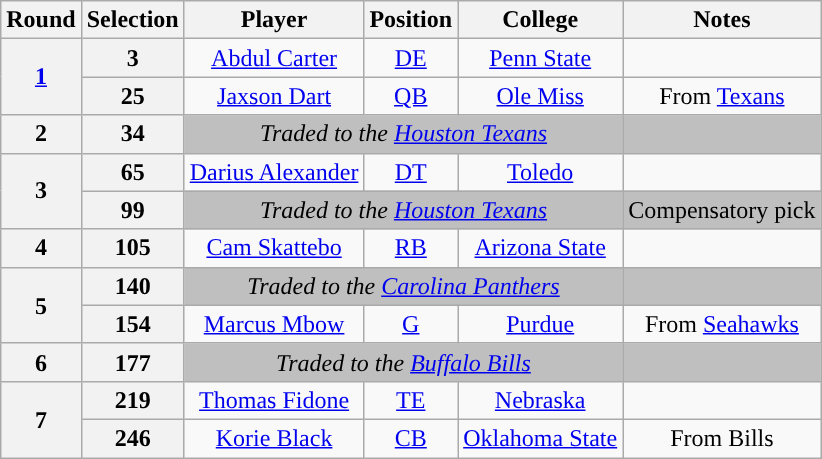<table class="wikitable" style="text-align:center">
<tr>
<th>Round</th>
<th>Selection</th>
<th>Player</th>
<th>Position</th>
<th>College</th>
<th>Notes</th>
</tr>
<tr>
<th rowspan="2"><a href='#'>1</a></th>
<th>3</th>
<td><a href='#'>Abdul Carter</a></td>
<td><a href='#'>DE</a></td>
<td><a href='#'>Penn State</a></td>
<td></td>
</tr>
<tr>
<th>25</th>
<td><a href='#'>Jaxson Dart</a></td>
<td><a href='#'>QB</a></td>
<td><a href='#'>Ole Miss</a></td>
<td>From <a href='#'>Texans</a></td>
</tr>
<tr>
<th>2</th>
<th>34</th>
<td colspan="3" style="background:#BFBFBF"><em>Traded to the <a href='#'>Houston Texans</a></em></td>
<td style="background:#BFBFBF"></td>
</tr>
<tr John Greenhalgh    WR                Wesleyan>
<th rowspan="2">3</th>
<th>65</th>
<td><a href='#'>Darius Alexander</a></td>
<td><a href='#'>DT</a></td>
<td><a href='#'>Toledo</a></td>
<td></td>
</tr>
<tr>
<th>99</th>
<td colspan="3" style="background:#BFBFBF"><em>Traded to the <a href='#'>Houston Texans</a></em></td>
<td style="background:#BFBFBF"> Compensatory pick</td>
</tr>
<tr>
<th>4</th>
<th>105</th>
<td><a href='#'>Cam Skattebo</a></td>
<td><a href='#'>RB</a></td>
<td><a href='#'>Arizona State</a></td>
<td></td>
</tr>
<tr>
<th rowspan="2">5</th>
<th>140</th>
<td colspan="3" style="background:#BFBFBF"><em>Traded to the <a href='#'>Carolina Panthers</a></em></td>
<td style="background:#BFBFBF"></td>
</tr>
<tr>
<th>154</th>
<td><a href='#'>Marcus Mbow</a></td>
<td><a href='#'>G</a></td>
<td><a href='#'>Purdue</a></td>
<td>From <a href='#'>Seahawks</a></td>
</tr>
<tr>
<th>6</th>
<th>177</th>
<td colspan="3" style="background:#BFBFBF"><em>Traded to the <a href='#'>Buffalo Bills</a></em></td>
<td style="background:#BFBFBF"></td>
</tr>
<tr>
<th rowspan="2">7</th>
<th>219</th>
<td><a href='#'>Thomas Fidone</a></td>
<td><a href='#'>TE</a></td>
<td><a href='#'>Nebraska</a></td>
<td></td>
</tr>
<tr>
<th>246</th>
<td><a href='#'>Korie Black</a></td>
<td><a href='#'>CB</a></td>
<td><a href='#'>Oklahoma State</a></td>
<td>From Bills</td>
</tr>
</table>
